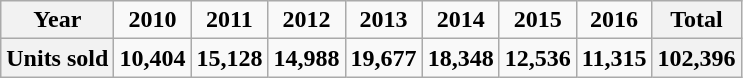<table class="wikitable" style="float:center; clear:center; margin:0 0 1em 1em; text-align:center;">
<tr>
<th>Year</th>
<td><strong>2010</strong></td>
<td><strong>2011</strong></td>
<td><strong>2012</strong></td>
<td><strong>2013</strong></td>
<td><strong>2014</strong></td>
<td><strong>2015</strong></td>
<td><strong>2016</strong></td>
<th>Total</th>
</tr>
<tr>
<th>Units sold</th>
<td><strong>10,404</strong></td>
<td><strong>15,128</strong></td>
<td><strong>14,988</strong></td>
<td><strong>19,677</strong></td>
<td><strong>18,348</strong></td>
<td><strong>12,536</strong></td>
<td><strong>11,315</strong></td>
<th>102,396</th>
</tr>
</table>
